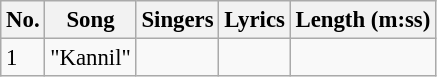<table class="wikitable" style="font-size:95%;">
<tr>
<th>No.</th>
<th>Song</th>
<th>Singers</th>
<th>Lyrics</th>
<th>Length (m:ss)</th>
</tr>
<tr>
<td>1</td>
<td>"Kannil"</td>
<td></td>
<td></td>
<td></td>
</tr>
</table>
